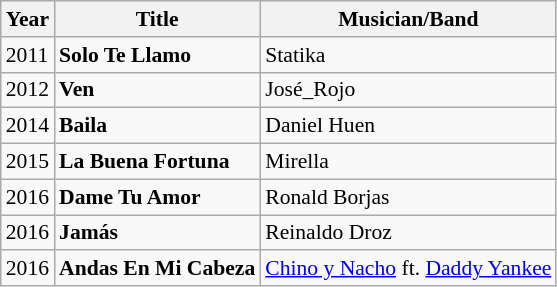<table class="wikitable" style="font-size:90%;">
<tr>
<th>Year</th>
<th>Title</th>
<th>Musician/Band</th>
</tr>
<tr>
<td>2011</td>
<td><strong>Solo Te Llamo</strong></td>
<td>Statika</td>
</tr>
<tr>
<td>2012</td>
<td><strong>Ven</strong></td>
<td>José_Rojo</td>
</tr>
<tr>
<td>2014</td>
<td><strong>Baila</strong></td>
<td>Daniel Huen</td>
</tr>
<tr>
<td>2015</td>
<td><strong>La Buena Fortuna</strong></td>
<td>Mirella</td>
</tr>
<tr>
<td>2016</td>
<td><strong>Dame Tu Amor</strong></td>
<td>Ronald Borjas</td>
</tr>
<tr>
<td>2016</td>
<td><strong>Jamás</strong></td>
<td>Reinaldo Droz</td>
</tr>
<tr>
<td>2016</td>
<td><strong>Andas En Mi Cabeza</strong></td>
<td><a href='#'>Chino y Nacho</a> ft. <a href='#'>Daddy Yankee</a></td>
</tr>
</table>
